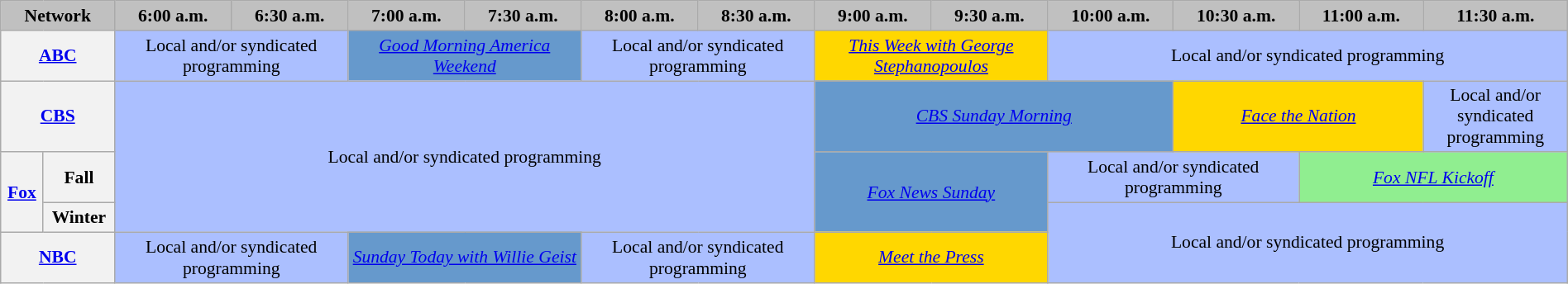<table class="wikitable" style="width:100%;margin-right:0;font-size:90%;text-align:center">
<tr>
<th colspan="2" style="background:#C0C0C0; width:1.5%; text-align:center;">Network</th>
<th width="4%" style="background:#C0C0C0; text-align:center;">6:00 a.m.</th>
<th width="4%" style="background:#C0C0C0; text-align:center;">6:30 a.m.</th>
<th width="4%" style="background:#C0C0C0; text-align:center;">7:00 a.m.</th>
<th width="4%" style="background:#C0C0C0; text-align:center;">7:30 a.m.</th>
<th width="4%" style="background:#C0C0C0; text-align:center;">8:00 a.m.</th>
<th width="4%" style="background:#C0C0C0; text-align:center;">8:30 a.m.</th>
<th width="4%" style="background:#C0C0C0; text-align:center;">9:00 a.m.</th>
<th width="4%" style="background:#C0C0C0; text-align:center;">9:30 a.m.</th>
<th width="4%" style="background:#C0C0C0; text-align:center;">10:00 a.m.</th>
<th width="4%" style="background:#C0C0C0; text-align:center;">10:30 a.m.</th>
<th width="4%" style="background:#C0C0C0; text-align:center;">11:00 a.m.</th>
<th width="4%" style="background:#C0C0C0; text-align:center;">11:30 a.m.</th>
</tr>
<tr>
<th colspan="2"><a href='#'>ABC</a></th>
<td colspan="2" style="background:#abbfff;">Local and/or syndicated programming</td>
<td colspan="2" style="background: #6699CC;"><em><a href='#'>Good Morning America Weekend</a></em></td>
<td colspan="2" style="background:#abbfff;">Local and/or syndicated programming</td>
<td colspan="2" style="background:#ffd700;"><em><a href='#'>This Week with George Stephanopoulos</a></em></td>
<td colspan="4" style="background:#abbfff;">Local and/or syndicated programming</td>
</tr>
<tr>
<th colspan="2"><a href='#'>CBS</a></th>
<td colspan="6" rowspan="3" style="background:#abbfff;">Local and/or syndicated programming</td>
<td colspan="3" style="background: #6699CC;"><em><a href='#'>CBS Sunday Morning</a></em></td>
<td colspan="2" style="background:#ffd700;"><em><a href='#'>Face the Nation</a></em></td>
<td style="background:#abbfff;">Local and/or syndicated programming</td>
</tr>
<tr>
<th rowspan="2"><a href='#'>Fox</a></th>
<th>Fall</th>
<td colspan="2" rowspan="2" style="background: #6699CC;"><em><a href='#'>Fox News Sunday</a></em></td>
<td colspan="2" rowspan="1" style="background:#abbfff">Local and/or syndicated programming</td>
<td colspan="2" style="background:lightgreen;"><em><a href='#'>Fox NFL Kickoff</a></em></td>
</tr>
<tr>
<th>Winter</th>
<td colspan="4" rowspan="2" style="background:#abbfff;">Local and/or syndicated programming</td>
</tr>
<tr>
<th colspan="2"><a href='#'>NBC</a></th>
<td colspan="2" style="background:#abbfff;">Local and/or syndicated programming</td>
<td colspan="2" style="background: #6699CC;"><em><a href='#'>Sunday Today with Willie Geist</a></em></td>
<td colspan="2" style="background:#abbfff;">Local and/or syndicated programming</td>
<td colspan="2" style="background:#ffd700;"><em><a href='#'>Meet the Press</a></em></td>
</tr>
</table>
